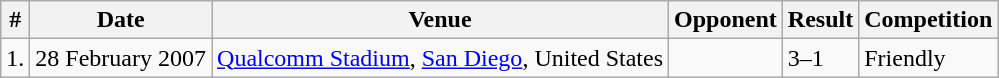<table class="wikitable">
<tr>
<th>#</th>
<th>Date</th>
<th>Venue</th>
<th>Opponent</th>
<th>Result</th>
<th>Competition</th>
</tr>
<tr>
<td>1.</td>
<td>28 February 2007</td>
<td><a href='#'>Qualcomm Stadium</a>, <a href='#'>San Diego</a>, United States</td>
<td></td>
<td>3–1</td>
<td>Friendly</td>
</tr>
</table>
